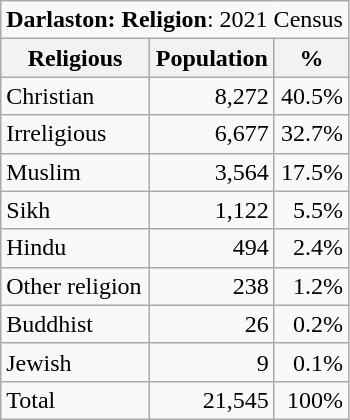<table class="wikitable">
<tr>
<td colspan="14" style="text-align:right;"><strong>Darlaston: Religion</strong>: 2021 Census</td>
</tr>
<tr>
<th>Religious</th>
<th>Population</th>
<th>%</th>
</tr>
<tr>
<td>Christian</td>
<td style="text-align:right;">8,272</td>
<td style="text-align:right;">40.5%</td>
</tr>
<tr>
<td>Irreligious</td>
<td style="text-align:right;">6,677</td>
<td style="text-align:right;">32.7%</td>
</tr>
<tr>
<td>Muslim</td>
<td style="text-align:right;">3,564</td>
<td style="text-align:right;">17.5%</td>
</tr>
<tr>
<td>Sikh</td>
<td style="text-align:right;">1,122</td>
<td style="text-align:right;">5.5%</td>
</tr>
<tr>
<td>Hindu</td>
<td style="text-align:right;">494</td>
<td style="text-align:right;">2.4%</td>
</tr>
<tr>
<td>Other religion</td>
<td style="text-align:right;">238</td>
<td style="text-align:right;">1.2%</td>
</tr>
<tr>
<td>Buddhist</td>
<td style="text-align:right;">26</td>
<td style="text-align:right;">0.2%</td>
</tr>
<tr>
<td>Jewish</td>
<td style="text-align:right;">9</td>
<td style="text-align:right;">0.1%</td>
</tr>
<tr>
<td>Total</td>
<td style="text-align:right;">21,545</td>
<td style="text-align:right;">100%</td>
</tr>
</table>
